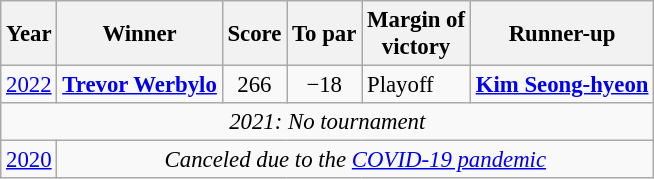<table class=wikitable style=font-size:95%>
<tr>
<th>Year</th>
<th>Winner</th>
<th>Score</th>
<th>To par</th>
<th>Margin of<br>victory</th>
<th>Runner-up</th>
</tr>
<tr>
<td><a href='#'>2022</a></td>
<td> <strong><a href='#'>Trevor Werbylo</a></strong></td>
<td align=center>266</td>
<td align=center>−18</td>
<td>Playoff</td>
<td> <strong><a href='#'>Kim Seong-hyeon</a></strong></td>
</tr>
<tr>
<td colspan=6 align=center><em>2021: No tournament</em></td>
</tr>
<tr>
<td><a href='#'>2020</a></td>
<td colspan=5 align=center><em>Canceled due to the <a href='#'>COVID-19 pandemic</a></em></td>
</tr>
</table>
